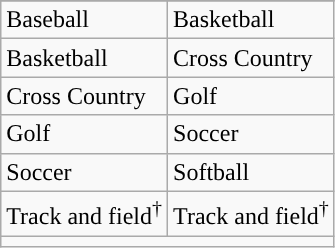<table class="wikitable">
<tr>
</tr>
<tr>
<td>Baseball</td>
<td>Basketball</td>
</tr>
<tr>
<td>Basketball</td>
<td>Cross Country</td>
</tr>
<tr>
<td>Cross Country</td>
<td>Golf</td>
</tr>
<tr>
<td>Golf</td>
<td>Soccer</td>
</tr>
<tr>
<td>Soccer</td>
<td>Softball</td>
</tr>
<tr>
<td>Track and field<sup>†</sup></td>
<td>Track and field<sup>†</sup></td>
</tr>
<tr>
<td colspan="2"></td>
</tr>
</table>
